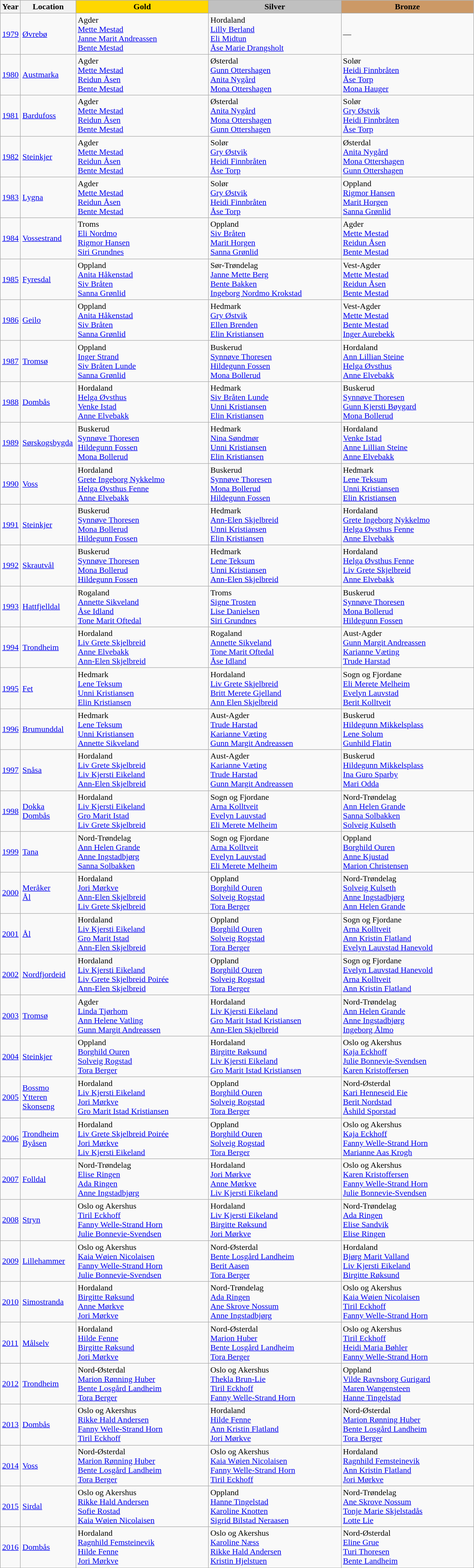<table class="wikitable">
<tr>
<th>Year</th>
<th width="100">Location</th>
<th style="background:gold" width="250">Gold</th>
<th style="background:silver" width="250">Silver</th>
<th style="background:#cc9966" width="250">Bronze</th>
</tr>
<tr>
<td><a href='#'>1979</a></td>
<td><a href='#'>Øvrebø</a></td>
<td>Agder<br><a href='#'>Mette Mestad</a><br><a href='#'>Janne Marit Andreassen</a><br><a href='#'>Bente Mestad</a></td>
<td>Hordaland<br><a href='#'>Lilly Berland</a><br><a href='#'>Eli Midtun</a><br><a href='#'>Åse Marie Drangsholt</a></td>
<td>—</td>
</tr>
<tr>
<td><a href='#'>1980</a></td>
<td><a href='#'>Austmarka</a></td>
<td>Agder<br><a href='#'>Mette Mestad</a><br><a href='#'>Reidun Åsen</a><br><a href='#'>Bente Mestad</a></td>
<td>Østerdal<br><a href='#'>Gunn Ottershagen</a><br><a href='#'>Anita Nygård</a><br><a href='#'>Mona Ottershagen</a></td>
<td>Solør<br><a href='#'>Heidi Finnbråten</a><br><a href='#'>Åse Torp</a><br><a href='#'>Mona Hauger</a></td>
</tr>
<tr>
<td><a href='#'>1981</a></td>
<td><a href='#'>Bardufoss</a></td>
<td>Agder<br><a href='#'>Mette Mestad</a><br><a href='#'>Reidun Åsen</a><br><a href='#'>Bente Mestad</a></td>
<td>Østerdal<br><a href='#'>Anita Nygård</a><br><a href='#'>Mona Ottershagen</a><br><a href='#'>Gunn Ottershagen</a></td>
<td>Solør<br><a href='#'>Gry Østvik</a><br><a href='#'>Heidi Finnbråten</a><br><a href='#'>Åse Torp</a></td>
</tr>
<tr>
<td><a href='#'>1982</a></td>
<td><a href='#'>Steinkjer</a></td>
<td>Agder<br><a href='#'>Mette Mestad</a><br><a href='#'>Reidun Åsen</a><br><a href='#'>Bente Mestad</a></td>
<td>Solør<br><a href='#'>Gry Østvik</a><br><a href='#'>Heidi Finnbråten</a><br><a href='#'>Åse Torp</a></td>
<td>Østerdal<br><a href='#'>Anita Nygård</a><br><a href='#'>Mona Ottershagen</a><br><a href='#'>Gunn Ottershagen</a></td>
</tr>
<tr>
<td><a href='#'>1983</a></td>
<td><a href='#'>Lygna</a></td>
<td>Agder<br><a href='#'>Mette Mestad</a><br><a href='#'>Reidun Åsen</a><br><a href='#'>Bente Mestad</a></td>
<td>Solør<br><a href='#'>Gry Østvik</a><br><a href='#'>Heidi Finnbråten</a><br><a href='#'>Åse Torp</a></td>
<td>Oppland<br><a href='#'>Rigmor Hansen</a><br><a href='#'>Marit Horgen</a><br><a href='#'>Sanna Grønlid</a></td>
</tr>
<tr>
<td><a href='#'>1984</a></td>
<td><a href='#'>Vossestrand</a></td>
<td>Troms<br><a href='#'>Eli Nordmo</a><br><a href='#'>Rigmor Hansen</a><br><a href='#'>Siri Grundnes</a></td>
<td>Oppland<br><a href='#'>Siv Bråten</a><br><a href='#'>Marit Horgen</a><br><a href='#'>Sanna Grønlid</a></td>
<td>Agder<br><a href='#'>Mette Mestad</a><br><a href='#'>Reidun Åsen</a><br><a href='#'>Bente Mestad</a></td>
</tr>
<tr>
<td><a href='#'>1985</a></td>
<td><a href='#'>Fyresdal</a></td>
<td>Oppland<br><a href='#'>Anita Håkenstad</a><br><a href='#'>Siv Bråten</a><br><a href='#'>Sanna Grønlid</a></td>
<td>Sør-Trøndelag<br><a href='#'>Janne Mette Berg</a><br><a href='#'>Bente Bakken</a><br><a href='#'>Ingeborg Nordmo Krokstad</a></td>
<td>Vest-Agder<br><a href='#'>Mette Mestad</a><br><a href='#'>Reidun Åsen</a><br><a href='#'>Bente Mestad</a></td>
</tr>
<tr>
<td><a href='#'>1986</a></td>
<td><a href='#'>Geilo</a></td>
<td>Oppland<br><a href='#'>Anita Håkenstad</a><br><a href='#'>Siv Bråten</a><br><a href='#'>Sanna Grønlid</a></td>
<td>Hedmark<br><a href='#'>Gry Østvik</a><br><a href='#'>Ellen Brenden</a><br><a href='#'>Elin Kristiansen</a></td>
<td>Vest-Agder<br><a href='#'>Mette Mestad</a><br><a href='#'>Bente Mestad</a><br><a href='#'>Inger Aurebekk</a></td>
</tr>
<tr>
<td><a href='#'>1987</a></td>
<td><a href='#'>Tromsø</a></td>
<td>Oppland<br><a href='#'>Inger Strand</a><br><a href='#'>Siv Bråten Lunde</a><br><a href='#'>Sanna Grønlid</a></td>
<td>Buskerud<br><a href='#'>Synnøve Thoresen</a><br><a href='#'>Hildegunn Fossen</a><br><a href='#'>Mona Bollerud</a></td>
<td>Hordaland<br><a href='#'>Ann Lillian Steine</a><br><a href='#'>Helga Øvsthus</a><br><a href='#'>Anne Elvebakk</a></td>
</tr>
<tr>
<td><a href='#'>1988</a></td>
<td><a href='#'>Dombås</a></td>
<td>Hordaland<br><a href='#'>Helga Øvsthus</a><br><a href='#'>Venke Istad</a><br><a href='#'>Anne Elvebakk</a></td>
<td>Hedmark<br><a href='#'>Siv Bråten Lunde</a><br><a href='#'>Unni Kristiansen</a><br><a href='#'>Elin Kristiansen</a></td>
<td>Buskerud<br><a href='#'>Synnøve Thoresen</a><br><a href='#'>Gunn Kjersti Bøygard</a><br><a href='#'>Mona Bollerud</a></td>
</tr>
<tr>
<td><a href='#'>1989</a></td>
<td><a href='#'>Sørskogsbygda</a></td>
<td>Buskerud<br><a href='#'>Synnøve Thoresen</a><br><a href='#'>Hildegunn Fossen</a><br><a href='#'>Mona Bollerud</a></td>
<td>Hedmark<br><a href='#'>Nina Søndmør</a><br><a href='#'>Unni Kristiansen</a><br><a href='#'>Elin Kristiansen</a></td>
<td>Hordaland<br><a href='#'>Venke Istad</a><br><a href='#'>Anne Lillian Steine</a><br><a href='#'>Anne Elvebakk</a></td>
</tr>
<tr>
<td><a href='#'>1990</a></td>
<td><a href='#'>Voss</a></td>
<td>Hordaland<br><a href='#'>Grete Ingeborg Nykkelmo</a><br><a href='#'>Helga Øvsthus Fenne</a><br><a href='#'>Anne Elvebakk</a></td>
<td>Buskerud<br><a href='#'>Synnøve Thoresen</a><br><a href='#'>Mona Bollerud</a><br><a href='#'>Hildegunn Fossen</a></td>
<td>Hedmark<br><a href='#'>Lene Teksum</a><br><a href='#'>Unni Kristiansen</a><br><a href='#'>Elin Kristiansen</a></td>
</tr>
<tr>
<td><a href='#'>1991</a></td>
<td><a href='#'>Steinkjer</a></td>
<td>Buskerud<br><a href='#'>Synnøve Thoresen</a><br><a href='#'>Mona Bollerud</a><br><a href='#'>Hildegunn Fossen</a></td>
<td>Hedmark<br><a href='#'>Ann-Elen Skjelbreid</a><br><a href='#'>Unni Kristiansen</a><br><a href='#'>Elin Kristiansen</a></td>
<td>Hordaland<br><a href='#'>Grete Ingeborg Nykkelmo</a><br><a href='#'>Helga Øvsthus Fenne</a><br><a href='#'>Anne Elvebakk</a></td>
</tr>
<tr>
<td><a href='#'>1992</a></td>
<td><a href='#'>Skrautvål</a></td>
<td>Buskerud<br><a href='#'>Synnøve Thoresen</a><br><a href='#'>Mona Bollerud</a><br><a href='#'>Hildegunn Fossen</a></td>
<td>Hedmark<br><a href='#'>Lene Teksum</a><br><a href='#'>Unni Kristiansen</a><br><a href='#'>Ann-Elen Skjelbreid</a></td>
<td>Hordaland<br><a href='#'>Helga Øvsthus Fenne</a><br><a href='#'>Liv Grete Skjelbreid</a><br><a href='#'>Anne Elvebakk</a></td>
</tr>
<tr>
<td><a href='#'>1993</a></td>
<td><a href='#'>Hattfjelldal</a></td>
<td>Rogaland<br><a href='#'>Annette Sikveland</a><br><a href='#'>Åse Idland</a><br><a href='#'>Tone Marit Oftedal</a></td>
<td>Troms<br><a href='#'>Signe Trosten</a><br><a href='#'>Lise Danielsen</a><br><a href='#'>Siri Grundnes</a></td>
<td>Buskerud<br><a href='#'>Synnøve Thoresen</a><br><a href='#'>Mona Bollerud</a><br><a href='#'>Hildegunn Fossen</a></td>
</tr>
<tr>
<td><a href='#'>1994</a></td>
<td><a href='#'>Trondheim</a></td>
<td>Hordaland<br><a href='#'>Liv Grete Skjelbreid</a><br><a href='#'>Anne Elvebakk</a><br><a href='#'>Ann-Elen Skjelbreid</a></td>
<td>Rogaland<br><a href='#'>Annette Sikveland</a><br><a href='#'>Tone Marit Oftedal</a><br><a href='#'>Åse Idland</a></td>
<td>Aust-Agder<br><a href='#'>Gunn Margit Andreassen</a><br><a href='#'>Karianne Væting</a><br><a href='#'>Trude Harstad</a></td>
</tr>
<tr>
<td><a href='#'>1995</a></td>
<td><a href='#'>Fet</a></td>
<td>Hedmark <br><a href='#'>Lene Teksum</a><br><a href='#'>Unni Kristiansen</a><br><a href='#'>Elin Kristiansen</a></td>
<td>Hordaland <br><a href='#'>Liv Grete Skjelbreid</a><br><a href='#'>Britt Merete Gjelland</a><br><a href='#'>Ann Elen Skjelbreid</a></td>
<td>Sogn og Fjordane<br><a href='#'>Eli Merete Melheim</a><br><a href='#'>Evelyn Lauvstad</a><br><a href='#'>Berit Kolltveit</a></td>
</tr>
<tr>
<td><a href='#'>1996</a></td>
<td><a href='#'>Brumunddal</a></td>
<td>Hedmark<br><a href='#'>Lene Teksum</a><br><a href='#'>Unni Kristiansen</a><br><a href='#'>Annette Sikveland</a></td>
<td>Aust-Agder<br><a href='#'>Trude Harstad</a><br><a href='#'>Karianne Væting</a><br><a href='#'>Gunn Margit Andreassen</a></td>
<td>Buskerud<br><a href='#'>Hildegunn Mikkelsplass</a><br><a href='#'>Lene Solum</a><br><a href='#'>Gunhild Flatin</a></td>
</tr>
<tr>
<td><a href='#'>1997</a></td>
<td><a href='#'>Snåsa</a></td>
<td>Hordaland<br><a href='#'>Liv Grete Skjelbreid</a><br><a href='#'>Liv Kjersti Eikeland</a><br><a href='#'>Ann-Elen Skjelbreid</a></td>
<td>Aust-Agder<br><a href='#'>Karianne Væting</a><br><a href='#'>Trude Harstad</a><br><a href='#'>Gunn Margit Andreassen</a></td>
<td>Buskerud<br><a href='#'>Hildegunn Mikkelsplass</a><br><a href='#'>Ina Guro Sparby</a><br><a href='#'>Mari Odda</a></td>
</tr>
<tr>
<td><a href='#'>1998</a></td>
<td><a href='#'>Dokka</a><br><a href='#'>Dombås</a></td>
<td>Hordaland<br><a href='#'>Liv Kjersti Eikeland</a><br><a href='#'>Gro Marit Istad</a><br><a href='#'>Liv Grete Skjelbreid</a></td>
<td>Sogn og Fjordane<br><a href='#'>Arna Kolltveit</a><br><a href='#'>Evelyn Lauvstad</a><br><a href='#'>Eli Merete Melheim</a></td>
<td>Nord-Trøndelag<br><a href='#'>Ann Helen Grande</a><br><a href='#'>Sanna Solbakken</a><br><a href='#'>Solveig Kulseth</a></td>
</tr>
<tr>
<td><a href='#'>1999</a></td>
<td><a href='#'>Tana</a></td>
<td>Nord-Trøndelag<br><a href='#'>Ann Helen Grande</a><br><a href='#'>Anne Ingstadbjørg</a><br><a href='#'>Sanna Solbakken</a></td>
<td>Sogn og Fjordane<br><a href='#'>Arna Kolltveit</a><br><a href='#'>Evelyn Lauvstad</a><br><a href='#'>Eli Merete Melheim</a></td>
<td>Oppland<br><a href='#'>Borghild Ouren</a><br><a href='#'>Anne Kjustad</a><br><a href='#'>Marion Christensen</a></td>
</tr>
<tr>
<td><a href='#'>2000</a></td>
<td><a href='#'>Meråker</a><br><a href='#'>Ål</a></td>
<td>Hordaland<br><a href='#'>Jori Mørkve</a><br><a href='#'>Ann-Elen Skjelbreid</a><br><a href='#'>Liv Grete Skjelbreid</a></td>
<td>Oppland<br><a href='#'>Borghild Ouren</a><br><a href='#'>Solveig Rogstad</a><br><a href='#'>Tora Berger</a></td>
<td>Nord-Trøndelag<br><a href='#'>Solveig Kulseth</a><br><a href='#'>Anne Ingstadbjørg</a><br><a href='#'>Ann Helen Grande</a></td>
</tr>
<tr>
<td><a href='#'>2001</a></td>
<td><a href='#'>Ål</a></td>
<td>Hordaland<br><a href='#'>Liv Kjersti Eikeland</a><br><a href='#'>Gro Marit Istad</a><br><a href='#'>Ann-Elen Skjelbreid</a></td>
<td>Oppland<br><a href='#'>Borghild Ouren</a><br><a href='#'>Solveig Rogstad</a><br><a href='#'>Tora Berger</a></td>
<td>Sogn og Fjordane<br><a href='#'>Arna Kolltveit</a><br><a href='#'>Ann Kristin Flatland</a><br><a href='#'>Evelyn Lauvstad Hanevold</a></td>
</tr>
<tr>
<td><a href='#'>2002</a></td>
<td><a href='#'>Nordfjordeid</a></td>
<td>Hordaland<br><a href='#'>Liv Kjersti Eikeland</a><br><a href='#'>Liv Grete Skjelbreid Poirée</a><br><a href='#'>Ann-Elen Skjelbreid</a></td>
<td>Oppland<br><a href='#'>Borghild Ouren</a><br><a href='#'>Solveig Rogstad</a><br><a href='#'>Tora Berger</a></td>
<td>Sogn og Fjordane<br><a href='#'>Evelyn Lauvstad Hanevold</a><br><a href='#'>Arna Kolltveit</a><br><a href='#'>Ann Kristin Flatland</a></td>
</tr>
<tr>
<td><a href='#'>2003</a></td>
<td><a href='#'>Tromsø</a></td>
<td>Agder<br><a href='#'>Linda Tjørhom</a><br><a href='#'>Ann Helene Vatling</a><br><a href='#'>Gunn Margit Andreassen</a></td>
<td>Hordaland<br><a href='#'>Liv Kjersti Eikeland</a><br><a href='#'>Gro Marit Istad Kristiansen</a><br><a href='#'>Ann-Elen Skjelbreid</a></td>
<td>Nord-Trøndelag<br><a href='#'>Ann Helen Grande</a><br><a href='#'>Anne Ingstadbjørg</a><br><a href='#'>Ingeborg Ålmo</a></td>
</tr>
<tr>
<td><a href='#'>2004</a></td>
<td><a href='#'>Steinkjer</a></td>
<td>Oppland<br><a href='#'>Borghild Ouren</a><br><a href='#'>Solveig Rogstad</a><br><a href='#'>Tora Berger</a></td>
<td>Hordaland<br><a href='#'>Birgitte Røksund</a><br><a href='#'>Liv Kjersti Eikeland</a><br><a href='#'>Gro Marit Istad Kristiansen</a></td>
<td>Oslo og Akershus<br><a href='#'>Kaja Eckhoff</a><br><a href='#'>Julie Bonnevie-Svendsen</a><br><a href='#'>Karen Kristoffersen</a></td>
</tr>
<tr>
<td><a href='#'>2005</a></td>
<td><a href='#'>Bossmo</a><br><a href='#'>Ytteren</a><br><a href='#'>Skonseng</a></td>
<td>Hordaland<br><a href='#'>Liv Kjersti Eikeland</a><br><a href='#'>Jori Mørkve</a><br><a href='#'>Gro Marit Istad Kristiansen</a></td>
<td>Oppland<br><a href='#'>Borghild Ouren</a><br><a href='#'>Solveig Rogstad</a><br><a href='#'>Tora Berger</a></td>
<td>Nord-Østerdal<br><a href='#'>Kari Henneseid Eie</a><br><a href='#'>Berit Nordstad</a><br><a href='#'>Åshild Sporstad</a></td>
</tr>
<tr>
<td><a href='#'>2006</a></td>
<td><a href='#'>Trondheim</a><br><a href='#'>Byåsen</a></td>
<td>Hordaland<br><a href='#'>Liv Grete Skjelbreid Poirée</a><br><a href='#'>Jori Mørkve</a><br><a href='#'>Liv Kjersti Eikeland</a></td>
<td>Oppland<br><a href='#'>Borghild Ouren</a><br><a href='#'>Solveig Rogstad</a><br><a href='#'>Tora Berger</a></td>
<td>Oslo og Akershus<br><a href='#'>Kaja Eckhoff</a><br><a href='#'>Fanny Welle-Strand Horn</a><br><a href='#'>Marianne Aas Krogh</a></td>
</tr>
<tr>
<td><a href='#'>2007</a></td>
<td><a href='#'>Folldal</a></td>
<td>Nord-Trøndelag<br><a href='#'>Elise Ringen</a><br><a href='#'>Ada Ringen</a><br><a href='#'>Anne Ingstadbjørg</a></td>
<td>Hordaland<br><a href='#'>Jori Mørkve</a><br><a href='#'>Anne Mørkve</a><br><a href='#'>Liv Kjersti Eikeland</a></td>
<td>Oslo og Akershus<br><a href='#'>Karen Kristoffersen</a><br><a href='#'>Fanny Welle-Strand Horn</a><br><a href='#'>Julie Bonnevie-Svendsen</a></td>
</tr>
<tr>
<td><a href='#'>2008</a></td>
<td><a href='#'>Stryn</a></td>
<td>Oslo og Akershus<br><a href='#'>Tiril Eckhoff</a><br><a href='#'>Fanny Welle-Strand Horn</a><br><a href='#'>Julie Bonnevie-Svendsen</a></td>
<td>Hordaland<br><a href='#'>Liv Kjersti Eikeland</a><br><a href='#'>Birgitte Røksund</a><br><a href='#'>Jori Mørkve</a></td>
<td>Nord-Trøndelag<br><a href='#'>Ada Ringen</a><br><a href='#'>Elise Sandvik</a><br><a href='#'>Elise Ringen</a></td>
</tr>
<tr>
<td><a href='#'>2009</a></td>
<td><a href='#'>Lillehammer</a></td>
<td>Oslo og Akershus<br><a href='#'>Kaia Wøien Nicolaisen</a><br><a href='#'>Fanny Welle-Strand Horn</a><br><a href='#'>Julie Bonnevie-Svendsen</a></td>
<td>Nord-Østerdal<br><a href='#'>Bente Losgård Landheim</a><br><a href='#'>Berit Aasen</a><br><a href='#'>Tora Berger</a></td>
<td>Hordaland<br><a href='#'>Bjørg Marit Valland</a><br><a href='#'>Liv Kjersti Eikeland</a><br><a href='#'>Birgitte Røksund</a></td>
</tr>
<tr>
<td><a href='#'>2010</a></td>
<td><a href='#'>Simostranda</a></td>
<td>Hordaland<br><a href='#'>Birgitte Røksund</a><br><a href='#'>Anne Mørkve</a><br><a href='#'>Jori Mørkve</a></td>
<td>Nord-Trøndelag<br><a href='#'>Ada Ringen</a><br><a href='#'>Ane Skrove Nossum</a><br><a href='#'>Anne Ingstadbjørg</a></td>
<td>Oslo og Akershus<br><a href='#'>Kaia Wøien Nicolaisen</a><br><a href='#'>Tiril Eckhoff</a><br><a href='#'>Fanny Welle-Strand Horn</a></td>
</tr>
<tr>
<td><a href='#'>2011</a></td>
<td><a href='#'>Målselv</a></td>
<td>Hordaland<br><a href='#'>Hilde Fenne</a><br><a href='#'>Birgitte Røksund</a><br><a href='#'>Jori Mørkve</a></td>
<td>Nord-Østerdal<br><a href='#'>Marion Huber</a><br><a href='#'>Bente Losgård Landheim</a><br><a href='#'>Tora Berger</a></td>
<td>Oslo og Akershus<br><a href='#'>Tiril Eckhoff</a><br><a href='#'>Heidi Maria Bøhler</a><br><a href='#'>Fanny Welle-Strand Horn</a></td>
</tr>
<tr>
<td><a href='#'>2012</a></td>
<td><a href='#'>Trondheim</a></td>
<td>Nord-Østerdal<br><a href='#'>Marion Rønning Huber</a><br><a href='#'>Bente Losgård Landheim</a><br><a href='#'>Tora Berger</a></td>
<td>Oslo og Akershus<br><a href='#'>Thekla Brun-Lie</a><br><a href='#'>Tiril Eckhoff</a><br><a href='#'>Fanny Welle-Strand Horn</a></td>
<td>Oppland<br><a href='#'>Vilde Ravnsborg Gurigard</a><br><a href='#'>Maren Wangensteen</a><br><a href='#'>Hanne Tingelstad</a></td>
</tr>
<tr>
<td><a href='#'>2013</a></td>
<td><a href='#'>Dombås</a></td>
<td>Oslo og Akershus<br><a href='#'>Rikke Hald Andersen</a><br><a href='#'>Fanny Welle-Strand Horn</a><br><a href='#'>Tiril Eckhoff</a></td>
<td>Hordaland<br><a href='#'>Hilde Fenne</a><br><a href='#'>Ann Kristin Flatland</a><br><a href='#'>Jori Mørkve</a></td>
<td>Nord-Østerdal<br><a href='#'>Marion Rønning Huber</a><br><a href='#'>Bente Losgård Landheim</a><br><a href='#'>Tora Berger</a></td>
</tr>
<tr>
<td><a href='#'>2014</a></td>
<td><a href='#'>Voss</a></td>
<td>Nord-Østerdal<br><a href='#'>Marion Rønning Huber</a><br><a href='#'>Bente Losgård Landheim</a><br><a href='#'>Tora Berger</a></td>
<td>Oslo og Akershus<br><a href='#'>Kaia Wøien Nicolaisen</a><br><a href='#'>Fanny Welle-Strand Horn</a><br><a href='#'>Tiril Eckhoff</a></td>
<td>Hordaland<br><a href='#'>Ragnhild Femsteinevik</a><br><a href='#'>Ann Kristin Flatland</a><br><a href='#'>Jori Mørkve</a></td>
</tr>
<tr>
<td><a href='#'>2015</a></td>
<td><a href='#'>Sirdal</a></td>
<td>Oslo og Akershus<br><a href='#'>Rikke Hald Andersen</a><br><a href='#'>Sofie Rostad</a><br><a href='#'>Kaia Wøien Nicolaisen</a></td>
<td>Oppland<br><a href='#'>Hanne Tingelstad</a><br><a href='#'>Karoline Knotten</a><br><a href='#'>Sigrid Bilstad Neraasen</a></td>
<td>Nord-Trøndelag<br><a href='#'>Ane Skrove Nossum</a><br><a href='#'>Tonje Marie Skjelstadås</a><br><a href='#'>Lotte Lie</a></td>
</tr>
<tr>
<td><a href='#'>2016</a></td>
<td><a href='#'>Dombås</a></td>
<td>Hordaland<br><a href='#'>Ragnhild Femsteinevik</a><br><a href='#'>Hilde Fenne</a><br><a href='#'>Jori Mørkve</a></td>
<td>Oslo og Akershus<br><a href='#'>Karoline Næss</a><br><a href='#'>Rikke Hald Andersen</a><br><a href='#'>Kristin Hjelstuen</a></td>
<td>Nord-Østerdal<br><a href='#'>Eline Grue</a><br><a href='#'>Turi Thoresen</a><br><a href='#'>Bente Landheim</a></td>
</tr>
</table>
